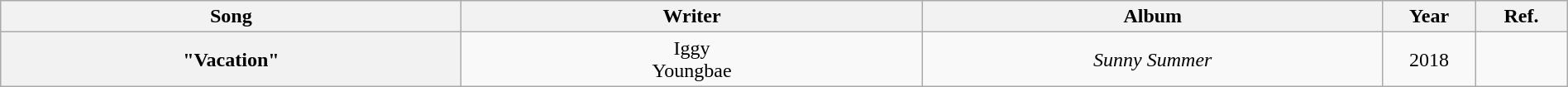<table class="wikitable plainrowheaders" style="text-align:center; width:100%">
<tr>
<th style="width:25%">Song</th>
<th style="width:25%">Writer</th>
<th style="width:25%">Album</th>
<th style="width:5%">Year</th>
<th style="width:5%">Ref.</th>
</tr>
<tr>
<th scope="row">"Vacation"</th>
<td>Iggy<br>Youngbae</td>
<td><em>Sunny Summer</em></td>
<td>2018</td>
<td></td>
</tr>
</table>
